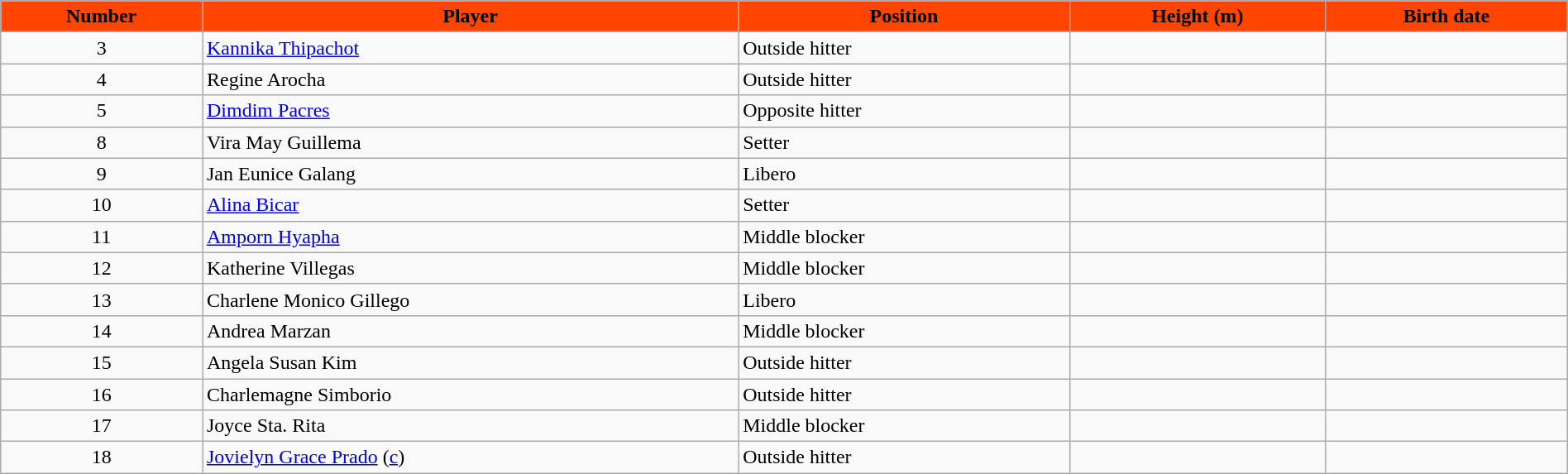<table class="wikitable" style="width:100%;">
<tr>
<th style="background: #FF4500; color:black">Number</th>
<th style="background: #FF4500; color:black">Player</th>
<th style="background: #FF4500; color:black">Position</th>
<th style="background: #FF4500; color:black">Height (m)</th>
<th style="background: #FF4500; color:black">Birth date</th>
</tr>
<tr>
<td align=center>3</td>
<td> <a href='#'>Kannika Thipachot</a></td>
<td>Outside hitter</td>
<td align=center></td>
<td></td>
</tr>
<tr>
<td align=center>4</td>
<td> Regine Arocha</td>
<td>Outside hitter</td>
<td align=center></td>
<td></td>
</tr>
<tr>
<td align=center>5</td>
<td> <a href='#'>Dimdim Pacres</a></td>
<td>Opposite hitter</td>
<td align=center></td>
<td></td>
</tr>
<tr>
<td align=center>8</td>
<td> Vira May Guillema</td>
<td>Setter</td>
<td align=center></td>
<td></td>
</tr>
<tr>
<td align=center>9</td>
<td> Jan Eunice Galang</td>
<td>Libero</td>
<td align=center></td>
<td></td>
</tr>
<tr>
<td align=center>10</td>
<td> <a href='#'>Alina Bicar</a></td>
<td>Setter</td>
<td align=center></td>
<td></td>
</tr>
<tr>
<td align=center>11</td>
<td> <a href='#'>Amporn Hyapha</a></td>
<td>Middle blocker</td>
<td align=center></td>
<td></td>
</tr>
<tr>
<td align=center>12</td>
<td> Katherine Villegas</td>
<td>Middle blocker</td>
<td align=center></td>
<td></td>
</tr>
<tr>
<td align=center>13</td>
<td> Charlene Monico Gillego</td>
<td>Libero</td>
<td align=center></td>
<td></td>
</tr>
<tr>
<td align=center>14</td>
<td> Andrea Marzan</td>
<td>Middle blocker</td>
<td align=center></td>
<td></td>
</tr>
<tr>
<td align=center>15</td>
<td> Angela Susan Kim</td>
<td>Outside hitter</td>
<td align=center></td>
<td></td>
</tr>
<tr>
<td align=center>16</td>
<td> Charlemagne Simborio</td>
<td>Outside hitter</td>
<td align=center></td>
<td></td>
</tr>
<tr>
<td align=center>17</td>
<td> Joyce Sta. Rita</td>
<td>Middle blocker</td>
<td align=center></td>
<td></td>
</tr>
<tr>
<td align=center>18</td>
<td> <a href='#'>Jovielyn Grace Prado</a> (<a href='#'>c</a>)</td>
<td>Outside hitter</td>
<td align=center></td>
<td></td>
</tr>
</table>
